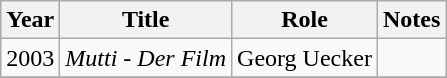<table class="wikitable sortable">
<tr>
<th>Year</th>
<th>Title</th>
<th>Role</th>
<th class="unsortable">Notes</th>
</tr>
<tr>
<td>2003</td>
<td><em>Mutti - Der Film</em></td>
<td>Georg Uecker</td>
<td></td>
</tr>
<tr>
</tr>
</table>
